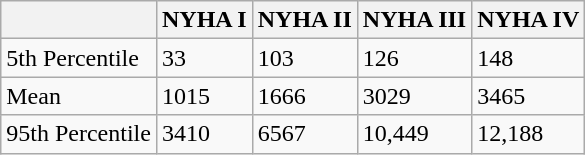<table class="wikitable">
<tr>
<th></th>
<th>NYHA I</th>
<th>NYHA II</th>
<th>NYHA III</th>
<th>NYHA IV</th>
</tr>
<tr>
<td>5th Percentile</td>
<td>33</td>
<td>103</td>
<td>126</td>
<td>148</td>
</tr>
<tr>
<td>Mean</td>
<td>1015</td>
<td>1666</td>
<td>3029</td>
<td>3465</td>
</tr>
<tr>
<td>95th Percentile</td>
<td>3410</td>
<td>6567</td>
<td>10,449</td>
<td>12,188</td>
</tr>
</table>
